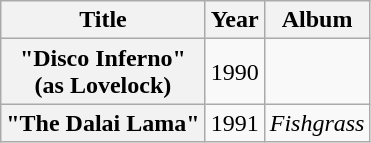<table class="wikitable plainrowheaders" style="text-align:center;">
<tr>
<th>Title</th>
<th>Year</th>
<th>Album</th>
</tr>
<tr>
<th scope="row">"Disco Inferno" <br> (as Lovelock)</th>
<td>1990</td>
<td></td>
</tr>
<tr>
<th scope="row">"The Dalai Lama"</th>
<td>1991</td>
<td><em>Fishgrass</em></td>
</tr>
</table>
